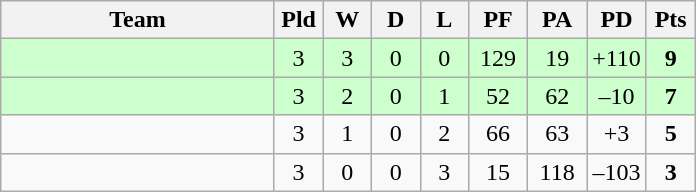<table class="wikitable" style="text-align:center;">
<tr>
<th width=175>Team</th>
<th width=25 abbr="Played">Pld</th>
<th width=25 abbr="Won">W</th>
<th width=25 abbr="Drawn">D</th>
<th width=25 abbr="Lost">L</th>
<th width=32 abbr="Points for">PF</th>
<th width=32 abbr="Points against">PA</th>
<th width=32 abbr="Points difference">PD</th>
<th width=25 abbr="Points">Pts</th>
</tr>
<tr bgcolor=ccffcc>
<td align=left></td>
<td>3</td>
<td>3</td>
<td>0</td>
<td>0</td>
<td>129</td>
<td>19</td>
<td>+110</td>
<td><strong>9</strong></td>
</tr>
<tr bgcolor=ccffcc>
<td align=left></td>
<td>3</td>
<td>2</td>
<td>0</td>
<td>1</td>
<td>52</td>
<td>62</td>
<td>–10</td>
<td><strong>7</strong></td>
</tr>
<tr>
<td align=left></td>
<td>3</td>
<td>1</td>
<td>0</td>
<td>2</td>
<td>66</td>
<td>63</td>
<td>+3</td>
<td><strong>5</strong></td>
</tr>
<tr>
<td align=left></td>
<td>3</td>
<td>0</td>
<td>0</td>
<td>3</td>
<td>15</td>
<td>118</td>
<td>–103</td>
<td><strong>3</strong></td>
</tr>
</table>
